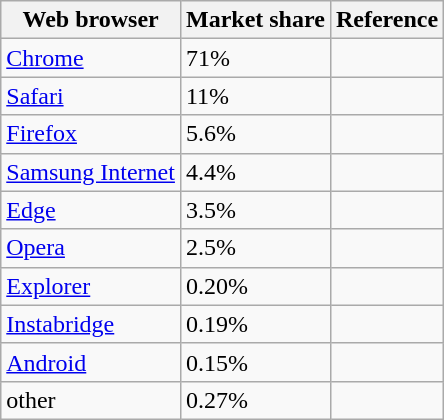<table class="wikitable sortable">
<tr>
<th>Web browser</th>
<th>Market share</th>
<th>Reference</th>
</tr>
<tr>
<td><a href='#'>Chrome</a></td>
<td>71%</td>
<td></td>
</tr>
<tr>
<td><a href='#'>Safari</a></td>
<td>11%</td>
<td></td>
</tr>
<tr>
<td><a href='#'>Firefox</a></td>
<td>5.6%</td>
<td></td>
</tr>
<tr>
<td><a href='#'>Samsung Internet</a></td>
<td>4.4%</td>
<td></td>
</tr>
<tr>
<td><a href='#'>Edge</a></td>
<td>3.5%</td>
<td></td>
</tr>
<tr>
<td><a href='#'>Opera</a></td>
<td>2.5%</td>
<td></td>
</tr>
<tr>
<td><a href='#'>Explorer</a></td>
<td>0.20%</td>
<td></td>
</tr>
<tr>
<td><a href='#'>Instabridge</a></td>
<td>0.19%</td>
<td></td>
</tr>
<tr>
<td><a href='#'>Android</a></td>
<td>0.15%</td>
<td></td>
</tr>
<tr>
<td>other</td>
<td>0.27%</td>
<td></td>
</tr>
</table>
